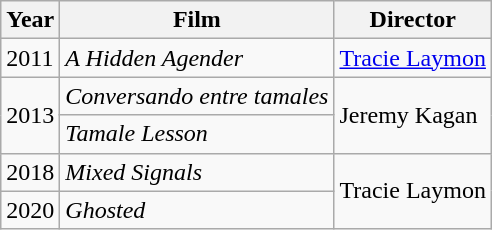<table class="wikitable">
<tr>
<th>Year</th>
<th>Film</th>
<th>Director</th>
</tr>
<tr>
<td>2011</td>
<td><em>A Hidden Agender</em></td>
<td><a href='#'>Tracie Laymon</a></td>
</tr>
<tr>
<td rowspan=2>2013</td>
<td><em>Conversando entre tamales</em></td>
<td rowspan=2>Jeremy Kagan</td>
</tr>
<tr>
<td><em>Tamale Lesson</em></td>
</tr>
<tr>
<td>2018</td>
<td><em>Mixed Signals</em></td>
<td rowspan=2>Tracie Laymon</td>
</tr>
<tr>
<td>2020</td>
<td><em>Ghosted</em></td>
</tr>
</table>
